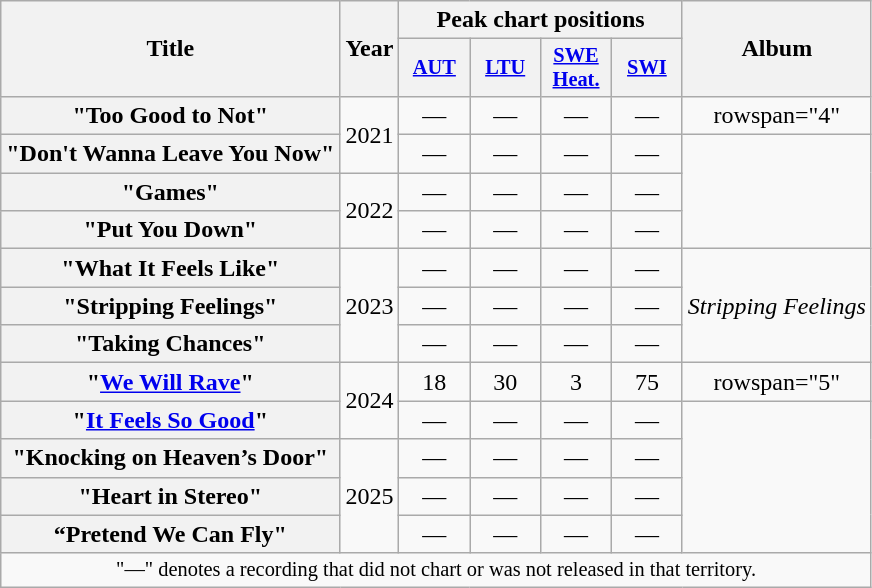<table class="wikitable plainrowheaders" style="text-align:center;">
<tr>
<th scope="col" rowspan="2">Title</th>
<th scope="col" rowspan="2">Year</th>
<th scope="col" colspan="4">Peak chart positions</th>
<th scope="col" rowspan="2">Album</th>
</tr>
<tr>
<th scope="col" style="width:3em;font-size:85%;"><a href='#'>AUT</a><br></th>
<th scope="col" style="width:3em;font-size:85%;"><a href='#'>LTU</a><br></th>
<th scope="col" style="width:3em;font-size:85%;"><a href='#'>SWE<br>Heat.</a><br></th>
<th scope="col" style="width:3em;font-size:85%;"><a href='#'>SWI</a><br></th>
</tr>
<tr>
<th scope="row">"Too Good to Not"</th>
<td rowspan="2">2021</td>
<td>—</td>
<td>—</td>
<td>—</td>
<td>—</td>
<td>rowspan="4" </td>
</tr>
<tr>
<th scope="row">"Don't Wanna Leave You Now"</th>
<td>—</td>
<td>—</td>
<td>—</td>
<td>—</td>
</tr>
<tr>
<th scope="row">"Games"</th>
<td rowspan="2">2022</td>
<td>—</td>
<td>—</td>
<td>—</td>
<td>—</td>
</tr>
<tr>
<th scope="row">"Put You Down"</th>
<td>—</td>
<td>—</td>
<td>—</td>
<td>—</td>
</tr>
<tr>
<th scope="row">"What It Feels Like"</th>
<td rowspan="3">2023</td>
<td>—</td>
<td>—</td>
<td>—</td>
<td>—</td>
<td rowspan="3"><em>Stripping Feelings</em></td>
</tr>
<tr>
<th scope="row">"Stripping Feelings"</th>
<td>—</td>
<td>—</td>
<td>—</td>
<td>—</td>
</tr>
<tr>
<th scope="row">"Taking Chances"</th>
<td>—</td>
<td>—</td>
<td>—</td>
<td>—</td>
</tr>
<tr>
<th scope="row">"<a href='#'>We Will Rave</a>"</th>
<td rowspan="2">2024</td>
<td>18</td>
<td>30</td>
<td>3</td>
<td>75</td>
<td>rowspan="5" </td>
</tr>
<tr>
<th scope="row">"<a href='#'>It Feels So Good</a>"</th>
<td>—</td>
<td>—</td>
<td>—</td>
<td>—</td>
</tr>
<tr>
<th scope="row">"Knocking on Heaven’s Door"</th>
<td rowspan="3">2025</td>
<td>—</td>
<td>—</td>
<td>—</td>
<td>—</td>
</tr>
<tr>
<th scope="row">"Heart in Stereo"</th>
<td>—</td>
<td>—</td>
<td>—</td>
<td>—</td>
</tr>
<tr>
<th scope="row">“Pretend We Can Fly"</th>
<td>—</td>
<td>—</td>
<td>—</td>
<td>—</td>
</tr>
<tr>
<td colspan="7" style="font-size:85%">"—" denotes a recording that did not chart or was not released in that territory.</td>
</tr>
</table>
